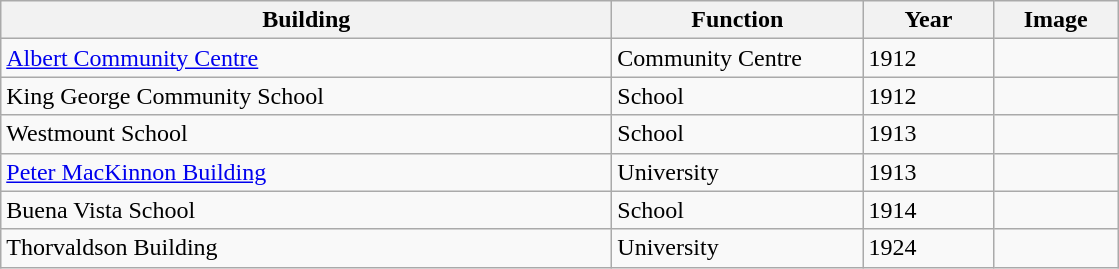<table class="wikitable">
<tr>
<th style="width:25em">Building</th>
<th style="width:10em">Function</th>
<th style="width: 5em">Year</th>
<th style="width:75px">Image</th>
</tr>
<tr>
<td><a href='#'>Albert Community Centre</a></td>
<td>Community Centre</td>
<td>1912</td>
<td></td>
</tr>
<tr>
<td>King George Community School</td>
<td>School</td>
<td>1912</td>
<td></td>
</tr>
<tr>
<td>Westmount School</td>
<td>School</td>
<td>1913</td>
<td></td>
</tr>
<tr>
<td><a href='#'>Peter MacKinnon Building</a></td>
<td>University</td>
<td>1913</td>
<td></td>
</tr>
<tr>
<td>Buena Vista School</td>
<td>School</td>
<td>1914</td>
<td></td>
</tr>
<tr>
<td>Thorvaldson Building</td>
<td>University</td>
<td>1924</td>
<td></td>
</tr>
</table>
